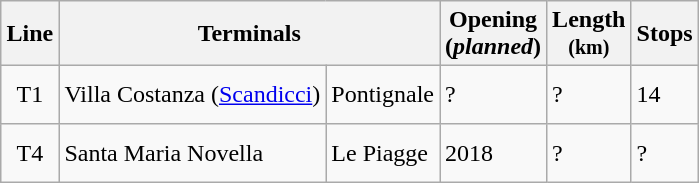<table class="wikitable">
<tr>
<th>Line</th>
<th colspan=2>Terminals</th>
<th>Opening<br>(<em>planned</em>)</th>
<th>Length<br><small>(km)</small></th>
<th>Stops</th>
</tr>
<tr>
<td style="padding:10px"><span>T1</span></td>
<td>Villa Costanza (<a href='#'>Scandicci</a>)</td>
<td>Pontignale</td>
<td>?</td>
<td>?</td>
<td>14</td>
</tr>
<tr>
<td style="padding:10px"><span>T4</span></td>
<td>Santa Maria Novella</td>
<td>Le Piagge</td>
<td>2018</td>
<td>?</td>
<td>?</td>
</tr>
</table>
